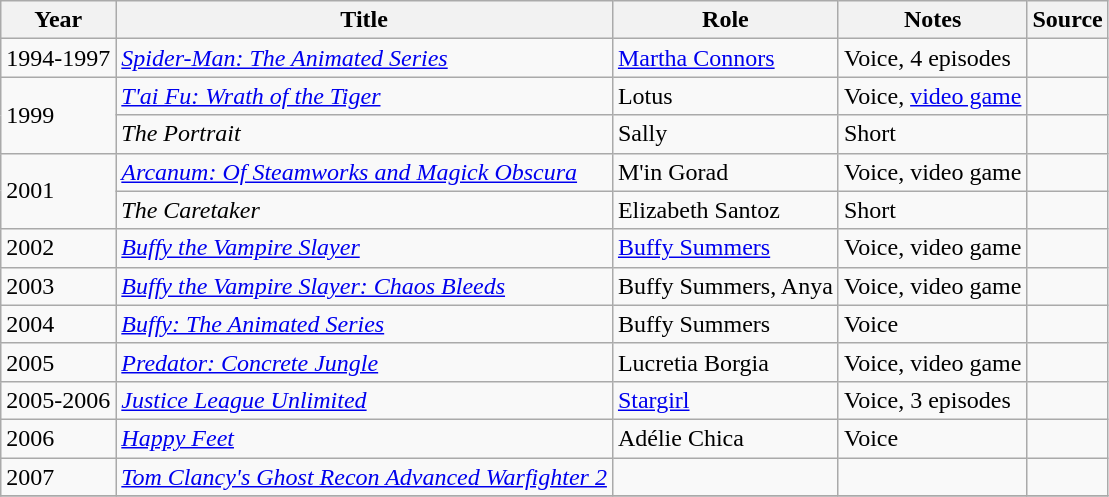<table class="wikitable sortable plainrowheaders" style="white-space:nowrap">
<tr>
<th>Year</th>
<th>Title</th>
<th>Role</th>
<th>Notes</th>
<th>Source</th>
</tr>
<tr>
<td>1994-1997</td>
<td><em><a href='#'>Spider-Man: The Animated Series</a></em></td>
<td><a href='#'>Martha Connors</a></td>
<td>Voice, 4 episodes</td>
<td></td>
</tr>
<tr>
<td rowspan="2">1999</td>
<td><em><a href='#'>T'ai Fu: Wrath of the Tiger</a></em></td>
<td>Lotus</td>
<td>Voice, <a href='#'>video game</a></td>
<td></td>
</tr>
<tr>
<td><em>The Portrait</em></td>
<td>Sally</td>
<td>Short</td>
<td></td>
</tr>
<tr>
<td rowspan="2">2001</td>
<td><em><a href='#'>Arcanum: Of Steamworks and Magick Obscura</a></em></td>
<td>M'in Gorad</td>
<td>Voice, video game</td>
<td></td>
</tr>
<tr>
<td><em>The Caretaker</em></td>
<td>Elizabeth Santoz</td>
<td>Short</td>
<td></td>
</tr>
<tr>
<td>2002</td>
<td><em><a href='#'>Buffy the Vampire Slayer</a></em></td>
<td><a href='#'>Buffy Summers</a></td>
<td>Voice, video game</td>
<td></td>
</tr>
<tr>
<td>2003</td>
<td><em><a href='#'>Buffy the Vampire Slayer: Chaos Bleeds</a></em></td>
<td>Buffy Summers, Anya</td>
<td>Voice, video game</td>
<td></td>
</tr>
<tr>
<td>2004</td>
<td><em><a href='#'>Buffy: The Animated Series</a></em></td>
<td>Buffy Summers</td>
<td>Voice</td>
<td></td>
</tr>
<tr>
<td>2005</td>
<td><em><a href='#'>Predator: Concrete Jungle</a></em></td>
<td>Lucretia Borgia</td>
<td>Voice, video game</td>
<td></td>
</tr>
<tr>
<td>2005-2006</td>
<td><em><a href='#'>Justice League Unlimited</a></em></td>
<td><a href='#'>Stargirl</a></td>
<td>Voice, 3 episodes</td>
<td></td>
</tr>
<tr>
<td>2006</td>
<td><em><a href='#'>Happy Feet</a></em></td>
<td>Adélie Chica</td>
<td>Voice</td>
<td></td>
</tr>
<tr>
<td>2007</td>
<td><em><a href='#'>Tom Clancy's Ghost Recon Advanced Warfighter 2</a></em></td>
<td></td>
<td></td>
<td></td>
</tr>
<tr>
</tr>
</table>
